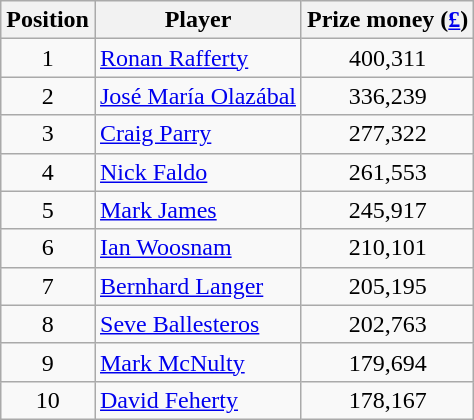<table class="wikitable">
<tr>
<th>Position</th>
<th>Player</th>
<th>Prize money (<a href='#'>£</a>)</th>
</tr>
<tr>
<td align=center>1</td>
<td> <a href='#'>Ronan Rafferty</a></td>
<td align=center>400,311</td>
</tr>
<tr>
<td align=center>2</td>
<td> <a href='#'>José María Olazábal</a></td>
<td align=center>336,239</td>
</tr>
<tr>
<td align=center>3</td>
<td> <a href='#'>Craig Parry</a></td>
<td align=center>277,322</td>
</tr>
<tr>
<td align=center>4</td>
<td> <a href='#'>Nick Faldo</a></td>
<td align=center>261,553</td>
</tr>
<tr>
<td align=center>5</td>
<td> <a href='#'>Mark James</a></td>
<td align=center>245,917</td>
</tr>
<tr>
<td align=center>6</td>
<td> <a href='#'>Ian Woosnam</a></td>
<td align=center>210,101</td>
</tr>
<tr>
<td align=center>7</td>
<td> <a href='#'>Bernhard Langer</a></td>
<td align=center>205,195</td>
</tr>
<tr>
<td align=center>8</td>
<td> <a href='#'>Seve Ballesteros</a></td>
<td align=center>202,763</td>
</tr>
<tr>
<td align=center>9</td>
<td> <a href='#'>Mark McNulty</a></td>
<td align=center>179,694</td>
</tr>
<tr>
<td align=center>10</td>
<td> <a href='#'>David Feherty</a></td>
<td align=center>178,167</td>
</tr>
</table>
